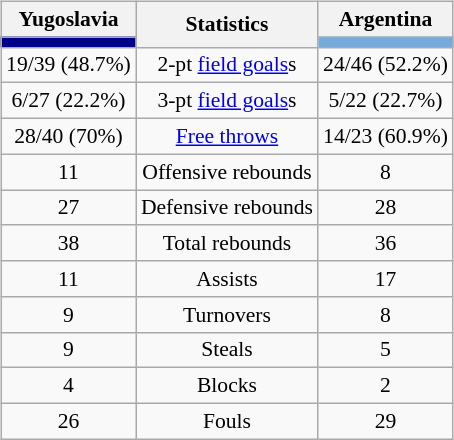<table style="width:100%;">
<tr>
<td valign=top align=right width=33%><br>













</td>
<td style="vertical-align:top; align:center; width:33%;"><br><table style="width:100%;">
<tr>
<td style="width=50%;"></td>
<td></td>
<td style="width=50%;"></td>
</tr>
</table>
<table class="wikitable" style="font-size:90%; text-align:center; margin:auto;" align=center>
<tr>
<th>Yugoslavia</th>
<th rowspan=2>Statistics</th>
<th>Argentina</th>
</tr>
<tr>
<td style="background:#00008B;"></td>
<td style="background:#75AADB;"></td>
</tr>
<tr>
<td>19/39 (48.7%)</td>
<td>2-pt <a href='#'>field goals</a>s</td>
<td>24/46 (52.2%)</td>
</tr>
<tr>
<td>6/27 (22.2%)</td>
<td>3-pt <a href='#'>field goals</a>s</td>
<td>5/22 (22.7%)</td>
</tr>
<tr>
<td>28/40 (70%)</td>
<td><a href='#'>Free throws</a></td>
<td>14/23 (60.9%)</td>
</tr>
<tr>
<td>11</td>
<td>Offensive rebounds</td>
<td>8</td>
</tr>
<tr>
<td>27</td>
<td>Defensive rebounds</td>
<td>28</td>
</tr>
<tr>
<td>38</td>
<td>Total rebounds</td>
<td>36</td>
</tr>
<tr>
<td>11</td>
<td>Assists</td>
<td>17</td>
</tr>
<tr>
<td>9</td>
<td>Turnovers</td>
<td>8</td>
</tr>
<tr>
<td>9</td>
<td>Steals</td>
<td>5</td>
</tr>
<tr>
<td>4</td>
<td>Blocks</td>
<td>2</td>
</tr>
<tr>
<td>26</td>
<td>Fouls</td>
<td>29</td>
</tr>
</table>
</td>
<td style="vertical-align:top; align:left; width:33%;"><br>













</td>
</tr>
</table>
